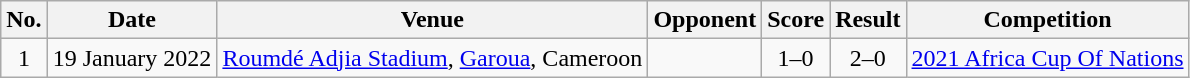<table class="wikitable sortable">
<tr>
<th scope="col">No.</th>
<th scope="col">Date</th>
<th scope="col">Venue</th>
<th scope="col">Opponent</th>
<th scope="col">Score</th>
<th scope="col">Result</th>
<th scope="col">Competition</th>
</tr>
<tr>
<td align="center">1</td>
<td>19 January 2022</td>
<td><a href='#'>Roumdé Adjia Stadium</a>, <a href='#'>Garoua</a>, Cameroon</td>
<td></td>
<td align="center">1–0</td>
<td align="center">2–0</td>
<td><a href='#'>2021 Africa Cup Of Nations</a></td>
</tr>
</table>
